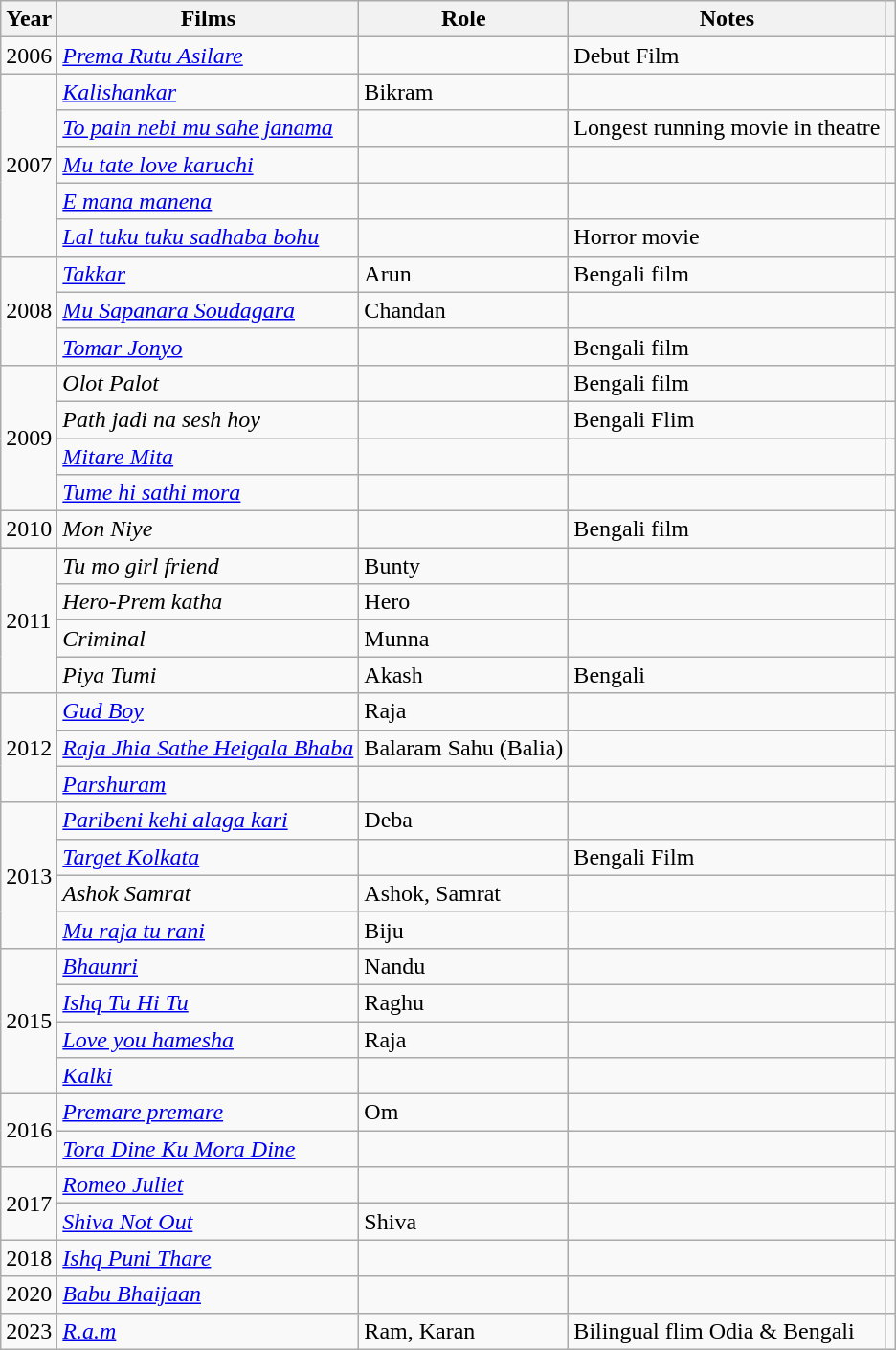<table class="wikitable">
<tr>
<th>Year</th>
<th>Films</th>
<th>Role</th>
<th>Notes</th>
<th></th>
</tr>
<tr>
<td>2006</td>
<td><em><a href='#'>Prema Rutu Asilare</a></em></td>
<td></td>
<td>Debut Film</td>
<td></td>
</tr>
<tr>
<td rowspan="5">2007</td>
<td><em><a href='#'>Kalishankar</a></em></td>
<td>Bikram</td>
<td></td>
<td></td>
</tr>
<tr>
<td><em><a href='#'>To pain nebi mu sahe janama</a></em></td>
<td></td>
<td>Longest running movie in theatre</td>
<td></td>
</tr>
<tr>
<td><em><a href='#'>Mu tate love karuchi</a></em></td>
<td></td>
<td></td>
<td></td>
</tr>
<tr>
<td><em><a href='#'>E mana manena</a></em></td>
<td></td>
<td></td>
<td></td>
</tr>
<tr>
<td><em><a href='#'>Lal tuku tuku sadhaba bohu</a></em></td>
<td></td>
<td>Horror movie</td>
<td></td>
</tr>
<tr>
<td rowspan="3">2008</td>
<td><em><a href='#'>Takkar</a></em></td>
<td>Arun</td>
<td>Bengali film</td>
<td></td>
</tr>
<tr>
<td><em><a href='#'>Mu Sapanara Soudagara</a></em></td>
<td>Chandan</td>
<td></td>
<td></td>
</tr>
<tr>
<td><em><a href='#'>Tomar Jonyo</a></em></td>
<td></td>
<td>Bengali film</td>
<td></td>
</tr>
<tr>
<td rowspan="4">2009</td>
<td><em>Olot Palot</em></td>
<td></td>
<td>Bengali film</td>
<td></td>
</tr>
<tr>
<td><em>Path jadi na sesh hoy </em></td>
<td></td>
<td>Bengali Flim</td>
<td></td>
</tr>
<tr>
<td><em><a href='#'>Mitare Mita</a></em></td>
<td></td>
<td></td>
<td></td>
</tr>
<tr>
<td><em><a href='#'>Tume hi sathi mora</a></em></td>
<td></td>
<td></td>
<td></td>
</tr>
<tr>
<td>2010</td>
<td><em>Mon Niye</em></td>
<td></td>
<td>Bengali film</td>
<td></td>
</tr>
<tr>
<td rowspan="4">2011</td>
<td><em>Tu mo girl friend</em></td>
<td>Bunty</td>
<td></td>
<td></td>
</tr>
<tr>
<td><em>Hero-Prem katha</em></td>
<td>Hero</td>
<td></td>
<td></td>
</tr>
<tr>
<td><em>Criminal</em></td>
<td>Munna</td>
<td></td>
<td></td>
</tr>
<tr>
<td><em>Piya Tumi</em></td>
<td>Akash</td>
<td>Bengali</td>
<td></td>
</tr>
<tr>
<td rowspan="3">2012</td>
<td><em><a href='#'>Gud Boy</a></em></td>
<td>Raja</td>
<td></td>
<td></td>
</tr>
<tr>
<td><em><a href='#'>Raja Jhia Sathe Heigala Bhaba</a></em></td>
<td>Balaram Sahu (Balia)</td>
<td></td>
<td></td>
</tr>
<tr>
<td><em><a href='#'>Parshuram</a></em></td>
<td></td>
<td></td>
<td></td>
</tr>
<tr>
<td rowspan="4">2013</td>
<td><em><a href='#'>Paribeni kehi alaga kari</a></em></td>
<td>Deba</td>
<td></td>
<td></td>
</tr>
<tr>
<td><em><a href='#'>Target Kolkata</a></em></td>
<td></td>
<td>Bengali Film</td>
<td></td>
</tr>
<tr>
<td><em>Ashok Samrat</em></td>
<td>Ashok, Samrat</td>
<td></td>
<td></td>
</tr>
<tr>
<td><em><a href='#'>Mu raja tu rani</a></em></td>
<td>Biju</td>
<td></td>
<td></td>
</tr>
<tr>
<td rowspan="4">2015</td>
<td><em><a href='#'>Bhaunri</a></em></td>
<td>Nandu</td>
<td></td>
<td></td>
</tr>
<tr>
<td><em><a href='#'>Ishq Tu Hi Tu</a></em></td>
<td>Raghu</td>
<td></td>
<td></td>
</tr>
<tr>
<td><em><a href='#'>Love you hamesha</a></em></td>
<td>Raja</td>
<td></td>
<td></td>
</tr>
<tr>
<td><em><a href='#'>Kalki</a></em></td>
<td></td>
<td></td>
<td></td>
</tr>
<tr>
<td rowspan="2">2016</td>
<td><em><a href='#'>Premare premare</a></em></td>
<td>Om</td>
<td></td>
<td></td>
</tr>
<tr>
<td><em><a href='#'>Tora Dine Ku Mora Dine</a></em></td>
<td></td>
<td></td>
<td></td>
</tr>
<tr>
<td rowspan="2">2017</td>
<td><em><a href='#'>Romeo Juliet</a></em></td>
<td></td>
<td></td>
<td></td>
</tr>
<tr>
<td><em><a href='#'>Shiva Not Out</a></em></td>
<td>Shiva</td>
<td></td>
</tr>
<tr>
<td>2018</td>
<td><em><a href='#'>Ishq Puni Thare</a></em></td>
<td></td>
<td></td>
<td></td>
</tr>
<tr>
<td>2020</td>
<td><em><a href='#'>Babu Bhaijaan</a></em></td>
<td></td>
<td></td>
<td></td>
</tr>
<tr>
<td>2023</td>
<td><em><a href='#'>R.a.m</a></em></td>
<td>Ram, Karan</td>
<td>Bilingual flim Odia & Bengali</td>
<td></td>
</tr>
</table>
